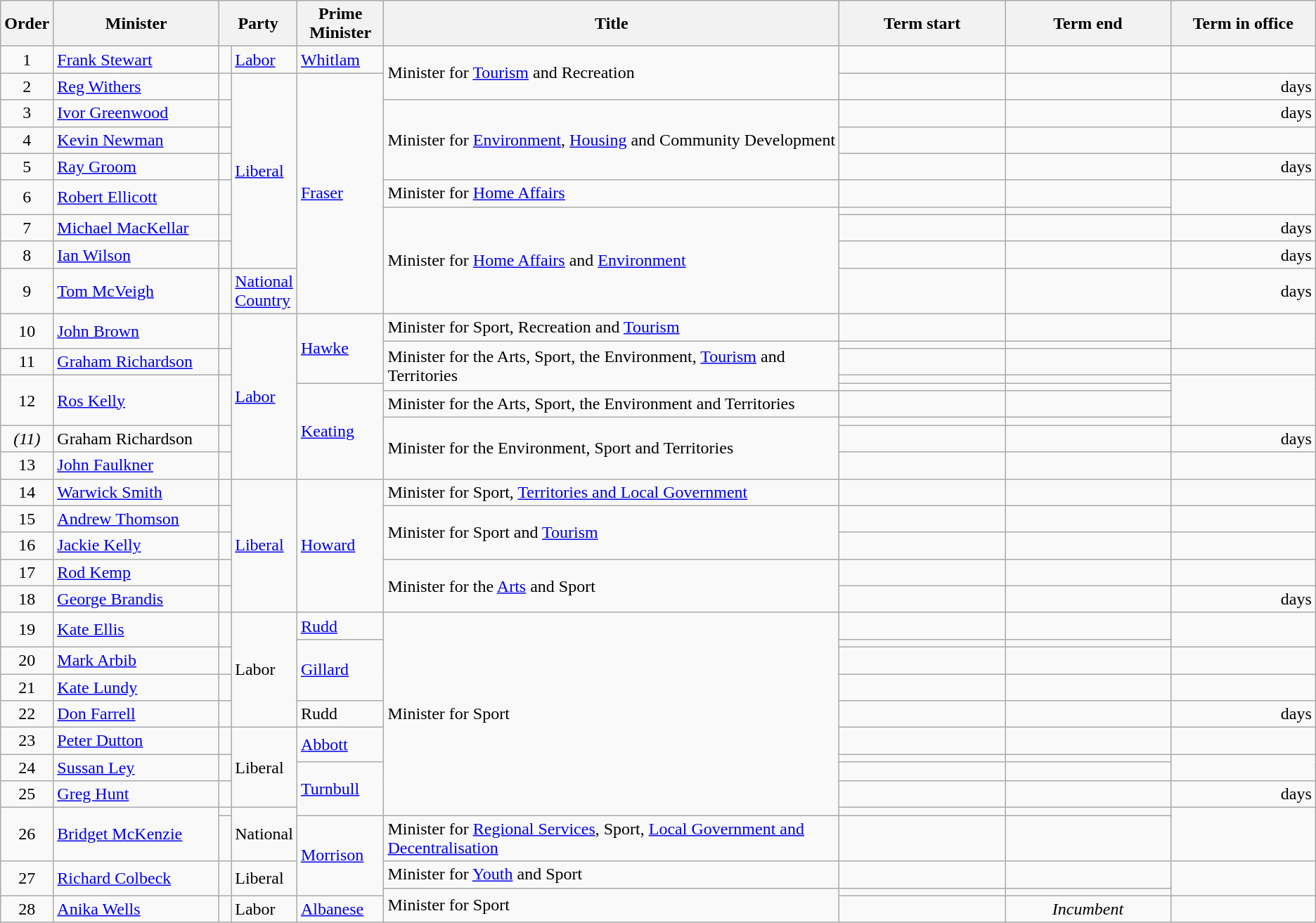<table class="wikitable">
<tr>
<th width=5>Order</th>
<th width=150>Minister</th>
<th width=100 colspan="2">Party</th>
<th width=75>Prime Minister</th>
<th width=425>Title</th>
<th width=150>Term start</th>
<th width=150>Term end</th>
<th width=130>Term in office</th>
</tr>
<tr>
<td align=center>1</td>
<td><a href='#'>Frank Stewart</a></td>
<td> </td>
<td><a href='#'>Labor</a></td>
<td><a href='#'>Whitlam</a></td>
<td rowspan=2>Minister for <a href='#'>Tourism</a> and Recreation</td>
<td align=center></td>
<td align=center></td>
<td align=right></td>
</tr>
<tr>
<td align=center>2</td>
<td><a href='#'>Reg Withers</a></td>
<td></td>
<td rowspan=8><a href='#'>Liberal</a></td>
<td rowspan=9><a href='#'>Fraser</a></td>
<td align=center></td>
<td align=center></td>
<td align=right> days</td>
</tr>
<tr>
<td align=center>3</td>
<td><a href='#'>Ivor Greenwood</a></td>
<td></td>
<td rowspan=3>Minister for <a href='#'>Environment</a>, <a href='#'>Housing</a> and Community Development</td>
<td align=center></td>
<td align=center></td>
<td align=right> days</td>
</tr>
<tr>
<td align=center>4</td>
<td><a href='#'>Kevin Newman</a></td>
<td></td>
<td align=center></td>
<td align=center></td>
<td align=right></td>
</tr>
<tr>
<td align=center>5</td>
<td><a href='#'>Ray Groom</a></td>
<td></td>
<td align=center></td>
<td align=center></td>
<td align=right> days</td>
</tr>
<tr>
<td rowspan=2 align=center>6</td>
<td rowspan=2><a href='#'>Robert Ellicott</a></td>
<td rowspan=2 ></td>
<td>Minister for <a href='#'>Home Affairs</a></td>
<td align=center></td>
<td align=center></td>
<td rowspan=2 align=right></td>
</tr>
<tr>
<td rowspan=4>Minister for <a href='#'>Home Affairs</a> and <a href='#'>Environment</a></td>
<td align=center></td>
<td align=center></td>
</tr>
<tr>
<td align=center>7</td>
<td><a href='#'>Michael MacKellar</a></td>
<td></td>
<td align=center></td>
<td align=center></td>
<td align=right> days</td>
</tr>
<tr>
<td align=center>8</td>
<td><a href='#'>Ian Wilson</a></td>
<td></td>
<td align=center></td>
<td align=center></td>
<td align=right> days</td>
</tr>
<tr>
<td align=center>9</td>
<td><a href='#'>Tom McVeigh</a></td>
<td></td>
<td><a href='#'>National Country</a></td>
<td align=center></td>
<td align=center></td>
<td align=right> days</td>
</tr>
<tr>
<td rowspan=2 align=center>10</td>
<td rowspan=2><a href='#'>John Brown</a></td>
<td rowspan=2 ></td>
<td rowspan="9"><a href='#'>Labor</a></td>
<td rowspan ="4"><a href='#'>Hawke</a></td>
<td>Minister for Sport, Recreation and <a href='#'>Tourism</a></td>
<td align=center></td>
<td align=center></td>
<td rowspan=2 align=right></td>
</tr>
<tr>
<td rowspan="4">Minister for the Arts, Sport, the Environment, <a href='#'>Tourism</a> and Territories</td>
<td align=center></td>
<td align=center></td>
</tr>
<tr>
<td align=center>11</td>
<td><a href='#'>Graham Richardson</a></td>
<td></td>
<td align=center></td>
<td align=center></td>
<td align=right></td>
</tr>
<tr>
<td rowspan=4 align=center>12</td>
<td rowspan=4><a href='#'>Ros Kelly</a></td>
<td rowspan=4 ></td>
<td align=center></td>
<td align=center></td>
<td rowspan=4 align=right></td>
</tr>
<tr>
<td rowspan="5"><a href='#'>Keating</a></td>
<td align=center></td>
<td align=center></td>
</tr>
<tr>
<td>Minister for the Arts, Sport, the Environment and Territories</td>
<td align=center></td>
<td align=center></td>
</tr>
<tr>
<td rowspan="3">Minister for the Environment, Sport and Territories</td>
<td align=center></td>
<td align=center></td>
</tr>
<tr>
<td align=center><em>(11)</em></td>
<td>Graham Richardson</td>
<td></td>
<td align=center></td>
<td align=center></td>
<td align=right> days</td>
</tr>
<tr>
<td align=center>13</td>
<td><a href='#'>John Faulkner</a></td>
<td></td>
<td align=center></td>
<td align=center></td>
<td align=right></td>
</tr>
<tr>
<td align=center>14</td>
<td><a href='#'>Warwick Smith</a></td>
<td></td>
<td rowspan="5"><a href='#'>Liberal</a></td>
<td rowspan="5"><a href='#'>Howard</a></td>
<td>Minister for Sport, <a href='#'>Territories and Local Government</a></td>
<td align=center></td>
<td align=center></td>
<td align=right></td>
</tr>
<tr>
<td align=center>15</td>
<td><a href='#'>Andrew Thomson</a></td>
<td></td>
<td rowspan="2">Minister for Sport and <a href='#'>Tourism</a></td>
<td align=center></td>
<td align=center></td>
<td align=right></td>
</tr>
<tr>
<td align=center>16</td>
<td><a href='#'>Jackie Kelly</a></td>
<td></td>
<td align=center></td>
<td align=center></td>
<td align=right></td>
</tr>
<tr>
<td align=center>17</td>
<td><a href='#'>Rod Kemp</a></td>
<td></td>
<td rowspan="2">Minister for the <a href='#'>Arts</a> and Sport</td>
<td align=center></td>
<td align=center></td>
<td align=right><strong></strong></td>
</tr>
<tr>
<td align=center>18</td>
<td><a href='#'>George Brandis</a></td>
<td></td>
<td align=center></td>
<td align=center></td>
<td align=right> days</td>
</tr>
<tr>
<td rowspan=2 align=center>19</td>
<td rowspan=2><a href='#'>Kate Ellis</a></td>
<td rowspan=2 ></td>
<td rowspan=5>Labor</td>
<td><a href='#'>Rudd</a></td>
<td rowspan="10">Minister for Sport</td>
<td align=center></td>
<td align=center></td>
<td rowspan=2 align=right></td>
</tr>
<tr>
<td rowspan="3"><a href='#'>Gillard</a></td>
<td align=center></td>
<td align=center></td>
</tr>
<tr>
<td align=center>20</td>
<td><a href='#'>Mark Arbib</a></td>
<td></td>
<td align=center></td>
<td align=center></td>
<td align=right></td>
</tr>
<tr>
<td align=center>21</td>
<td><a href='#'>Kate Lundy</a></td>
<td></td>
<td align=center></td>
<td align=center></td>
<td align=right></td>
</tr>
<tr>
<td align=center>22</td>
<td><a href='#'>Don Farrell</a></td>
<td></td>
<td>Rudd</td>
<td align=center></td>
<td align=center></td>
<td align=right> days</td>
</tr>
<tr>
<td align=center>23</td>
<td><a href='#'>Peter Dutton</a></td>
<td></td>
<td rowspan=4>Liberal</td>
<td rowspan=2><a href='#'>Abbott</a></td>
<td align=center></td>
<td align=center></td>
<td align=right></td>
</tr>
<tr>
<td rowspan=2 align=center>24</td>
<td rowspan=2><a href='#'>Sussan Ley</a></td>
<td rowspan=2 ></td>
<td align=center></td>
<td align=center></td>
<td rowspan=2 align=right></td>
</tr>
<tr>
<td rowspan=3><a href='#'>Turnbull</a></td>
<td align=center></td>
<td align=center></td>
</tr>
<tr>
<td align=center>25</td>
<td><a href='#'>Greg Hunt</a></td>
<td></td>
<td align=center></td>
<td align=center></td>
<td align=right> days</td>
</tr>
<tr>
<td rowspan=2 align=center>26</td>
<td rowspan=2><a href='#'>Bridget McKenzie</a></td>
<td></td>
<td rowspan=2>National</td>
<td align=center></td>
<td align=center></td>
<td rowspan=2 align=right></td>
</tr>
<tr>
<td></td>
<td rowspan=3><a href='#'>Morrison</a></td>
<td>Minister for <a href='#'>Regional Services</a>, Sport, <a href='#'>Local Government and Decentralisation</a></td>
<td align=center></td>
<td align=center></td>
</tr>
<tr>
<td rowspan=2 align=center>27</td>
<td rowspan=2><a href='#'>Richard Colbeck</a></td>
<td rowspan=2 ></td>
<td rowspan=2>Liberal</td>
<td>Minister for <a href='#'>Youth</a> and Sport</td>
<td align=center></td>
<td align=center></td>
<td rowspan=2 align=right></td>
</tr>
<tr>
<td rowspan=2>Minister for Sport</td>
<td align=center></td>
<td align=center></td>
</tr>
<tr>
<td align=center>28</td>
<td><a href='#'>Anika Wells</a></td>
<td> </td>
<td>Labor</td>
<td><a href='#'>Albanese</a></td>
<td align=center></td>
<td align=center><em>Incumbent</em></td>
<td align=right></td>
</tr>
</table>
